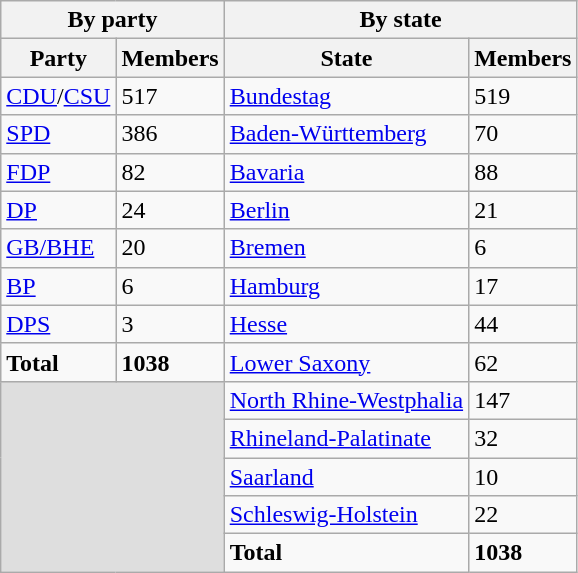<table class="wikitable">
<tr>
<th colspan=2>By party</th>
<th colspan=2>By state</th>
</tr>
<tr ->
<th>Party</th>
<th>Members</th>
<th>State</th>
<th>Members</th>
</tr>
<tr>
<td><a href='#'>CDU</a>/<a href='#'>CSU</a></td>
<td>517</td>
<td><a href='#'>Bundestag</a></td>
<td>519</td>
</tr>
<tr>
<td><a href='#'>SPD</a></td>
<td>386</td>
<td><a href='#'>Baden-Württemberg</a></td>
<td>70</td>
</tr>
<tr>
<td><a href='#'>FDP</a></td>
<td>82</td>
<td><a href='#'>Bavaria</a></td>
<td>88</td>
</tr>
<tr>
<td><a href='#'>DP</a></td>
<td>24</td>
<td><a href='#'>Berlin</a></td>
<td>21</td>
</tr>
<tr>
<td><a href='#'>GB/BHE</a></td>
<td>20</td>
<td><a href='#'>Bremen</a></td>
<td>6</td>
</tr>
<tr>
<td><a href='#'>BP</a></td>
<td>6</td>
<td><a href='#'>Hamburg</a></td>
<td>17</td>
</tr>
<tr>
<td><a href='#'>DPS</a></td>
<td>3</td>
<td><a href='#'>Hesse</a></td>
<td>44</td>
</tr>
<tr>
<td><strong>Total</strong></td>
<td><strong>1038</strong></td>
<td><a href='#'>Lower Saxony</a></td>
<td>62</td>
</tr>
<tr>
<td colspan="2" rowspan="5" style="background:#dedede;"></td>
<td><a href='#'>North Rhine-Westphalia</a></td>
<td>147</td>
</tr>
<tr>
<td><a href='#'>Rhineland-Palatinate</a></td>
<td>32</td>
</tr>
<tr>
<td><a href='#'>Saarland</a></td>
<td>10</td>
</tr>
<tr>
<td><a href='#'>Schleswig-Holstein</a></td>
<td>22</td>
</tr>
<tr>
<td><strong>Total</strong></td>
<td><strong>1038</strong></td>
</tr>
</table>
